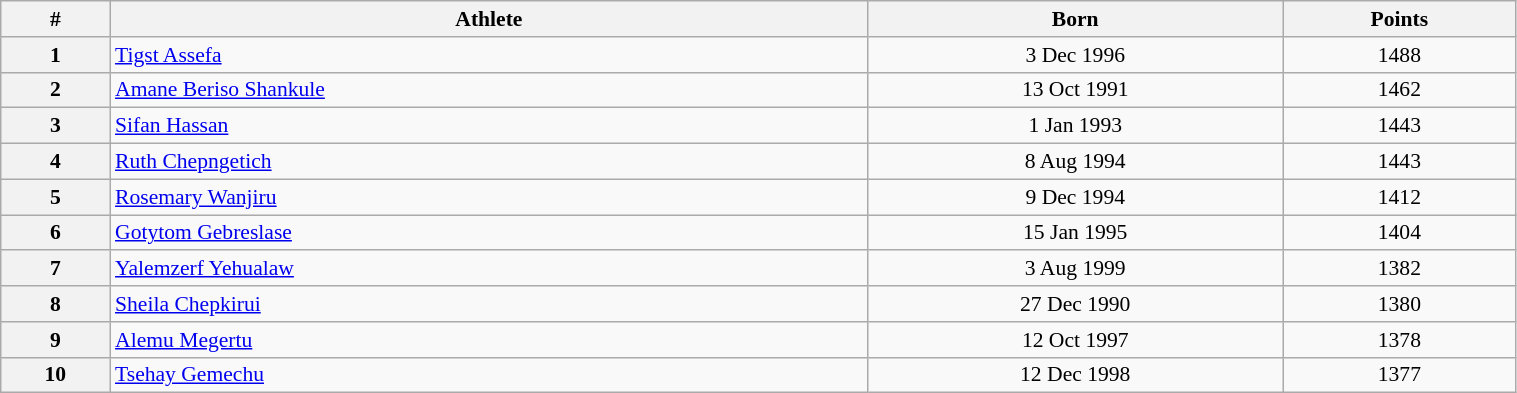<table class="wikitable" width=80% style="font-size:90%; text-align:center;">
<tr>
<th>#</th>
<th>Athlete</th>
<th>Born</th>
<th>Points</th>
</tr>
<tr>
<th>1</th>
<td align=left> <a href='#'>Tigst Assefa</a></td>
<td>3 Dec 1996</td>
<td>1488</td>
</tr>
<tr>
<th>2</th>
<td align=left> <a href='#'>Amane Beriso Shankule</a></td>
<td>13 Oct 1991</td>
<td>1462</td>
</tr>
<tr>
<th>3</th>
<td align=left> <a href='#'>Sifan Hassan</a></td>
<td>1 Jan 1993</td>
<td>1443</td>
</tr>
<tr>
<th>4</th>
<td align=left> <a href='#'>Ruth Chepngetich</a></td>
<td>8 Aug 1994</td>
<td>1443</td>
</tr>
<tr>
<th>5</th>
<td align=left> <a href='#'>Rosemary Wanjiru</a></td>
<td>9 Dec 1994</td>
<td>1412</td>
</tr>
<tr>
<th>6</th>
<td align=left> <a href='#'>Gotytom Gebreslase</a></td>
<td>15 Jan 1995</td>
<td>1404</td>
</tr>
<tr>
<th>7</th>
<td align=left> <a href='#'>Yalemzerf Yehualaw</a></td>
<td>3 Aug 1999</td>
<td>1382</td>
</tr>
<tr>
<th>8</th>
<td align=left> <a href='#'>Sheila Chepkirui</a></td>
<td>27 Dec 1990</td>
<td>1380</td>
</tr>
<tr>
<th>9</th>
<td align=left> <a href='#'>Alemu Megertu</a></td>
<td>12 Oct 1997</td>
<td>1378</td>
</tr>
<tr>
<th>10</th>
<td align=left> <a href='#'>Tsehay Gemechu</a></td>
<td>12 Dec 1998</td>
<td>1377</td>
</tr>
</table>
